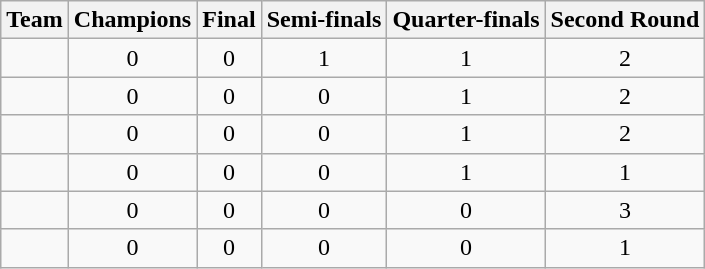<table class="wikitable sortable" style="text-align:center">
<tr>
<th>Team</th>
<th>Champions</th>
<th>Final</th>
<th>Semi-finals</th>
<th>Quarter-finals</th>
<th>Second Round</th>
</tr>
<tr>
<td align=left></td>
<td>0</td>
<td>0</td>
<td>1</td>
<td>1</td>
<td>2</td>
</tr>
<tr>
<td align=left></td>
<td>0</td>
<td>0</td>
<td>0</td>
<td>1</td>
<td>2</td>
</tr>
<tr>
<td align=left></td>
<td>0</td>
<td>0</td>
<td>0</td>
<td>1</td>
<td>2</td>
</tr>
<tr>
<td align=left></td>
<td>0</td>
<td>0</td>
<td>0</td>
<td>1</td>
<td>1</td>
</tr>
<tr>
<td align=left></td>
<td>0</td>
<td>0</td>
<td>0</td>
<td>0</td>
<td>3</td>
</tr>
<tr>
<td align=left></td>
<td>0</td>
<td>0</td>
<td>0</td>
<td>0</td>
<td>1</td>
</tr>
</table>
